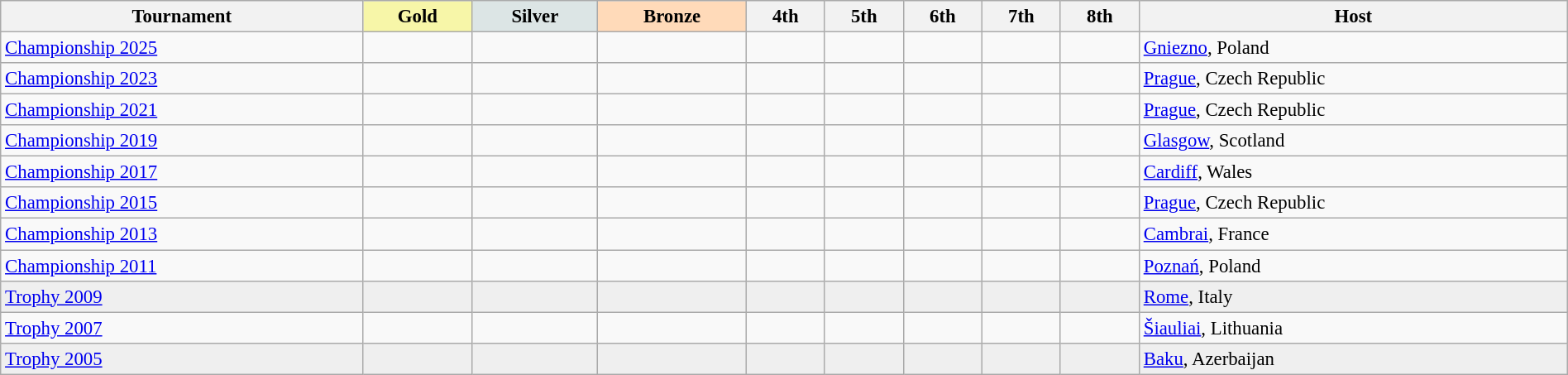<table class="wikitable" style="width: 100%; font-size: 95%;">
<tr>
<th>Tournament</th>
<th style="background:#F7F6A8;">Gold</th>
<th style="background:#DCE5E5;">Silver</th>
<th style="background:#FFDAB9;">Bronze</th>
<th>4th</th>
<th>5th</th>
<th>6th</th>
<th>7th</th>
<th>8th</th>
<th>Host</th>
</tr>
<tr>
<td><a href='#'>Championship 2025</a></td>
<td></td>
<td></td>
<td></td>
<td></td>
<td></td>
<td></td>
<td></td>
<td></td>
<td><a href='#'>Gniezno</a>, Poland</td>
</tr>
<tr>
<td><a href='#'>Championship 2023</a></td>
<td></td>
<td></td>
<td></td>
<td></td>
<td></td>
<td></td>
<td></td>
<td></td>
<td><a href='#'>Prague</a>, Czech Republic</td>
</tr>
<tr>
<td><a href='#'>Championship 2021</a></td>
<td></td>
<td></td>
<td></td>
<td></td>
<td></td>
<td></td>
<td></td>
<td></td>
<td><a href='#'>Prague</a>, Czech Republic</td>
</tr>
<tr>
<td><a href='#'>Championship 2019</a></td>
<td></td>
<td></td>
<td></td>
<td></td>
<td></td>
<td></td>
<td></td>
<td></td>
<td><a href='#'>Glasgow</a>, Scotland</td>
</tr>
<tr>
<td><a href='#'>Championship 2017</a></td>
<td></td>
<td></td>
<td></td>
<td></td>
<td></td>
<td></td>
<td></td>
<td></td>
<td><a href='#'>Cardiff</a>, Wales</td>
</tr>
<tr>
<td><a href='#'>Championship 2015</a></td>
<td></td>
<td></td>
<td></td>
<td></td>
<td></td>
<td></td>
<td></td>
<td></td>
<td><a href='#'>Prague</a>, Czech Republic</td>
</tr>
<tr>
<td><a href='#'>Championship 2013</a></td>
<td></td>
<td></td>
<td></td>
<td></td>
<td></td>
<td></td>
<td></td>
<td></td>
<td><a href='#'>Cambrai</a>, France</td>
</tr>
<tr>
<td><a href='#'>Championship 2011</a></td>
<td></td>
<td></td>
<td></td>
<td></td>
<td></td>
<td></td>
<td></td>
<td></td>
<td><a href='#'>Poznań</a>, Poland</td>
</tr>
<tr bgcolor=#efefef>
<td><a href='#'>Trophy 2009</a></td>
<td></td>
<td></td>
<td></td>
<td></td>
<td></td>
<td></td>
<td></td>
<td></td>
<td><a href='#'>Rome</a>, Italy</td>
</tr>
<tr>
<td><a href='#'>Trophy 2007</a></td>
<td></td>
<td></td>
<td></td>
<td></td>
<td></td>
<td></td>
<td></td>
<td></td>
<td><a href='#'>Šiauliai</a>, Lithuania</td>
</tr>
<tr bgcolor=#efefef>
<td><a href='#'>Trophy 2005</a></td>
<td></td>
<td></td>
<td></td>
<td></td>
<td></td>
<td></td>
<td></td>
<td></td>
<td><a href='#'>Baku</a>, Azerbaijan</td>
</tr>
</table>
